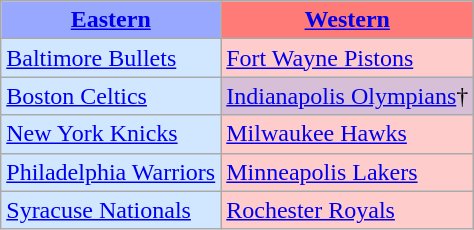<table class="wikitable">
<tr>
<th style="background-color: #99A8FF;"><a href='#'>Eastern</a></th>
<th style="background-color: #FF7B77;"><a href='#'>Western</a></th>
</tr>
<tr>
<td style="background-color: #D0E7FF;"><a href='#'>Baltimore Bullets</a></td>
<td style="background-color: #FFCCCC;"><a href='#'>Fort Wayne Pistons</a></td>
</tr>
<tr>
<td style="background-color: #D0E7FF;"><a href='#'>Boston Celtics</a></td>
<td style="background-color: #D8BFD8;"><a href='#'>Indianapolis Olympians</a>†</td>
</tr>
<tr>
<td style="background-color: #D0E7FF;"><a href='#'>New York Knicks</a></td>
<td style="background-color: #FFCCCC;"><a href='#'>Milwaukee Hawks</a></td>
</tr>
<tr>
<td style="background-color: #D0E7FF;"><a href='#'>Philadelphia Warriors</a></td>
<td style="background-color: #FFCCCC;"><a href='#'>Minneapolis Lakers</a></td>
</tr>
<tr>
<td style="background-color: #D0E7FF;"><a href='#'>Syracuse Nationals</a></td>
<td style="background-color: #FFCCCC;"><a href='#'>Rochester Royals</a></td>
</tr>
</table>
